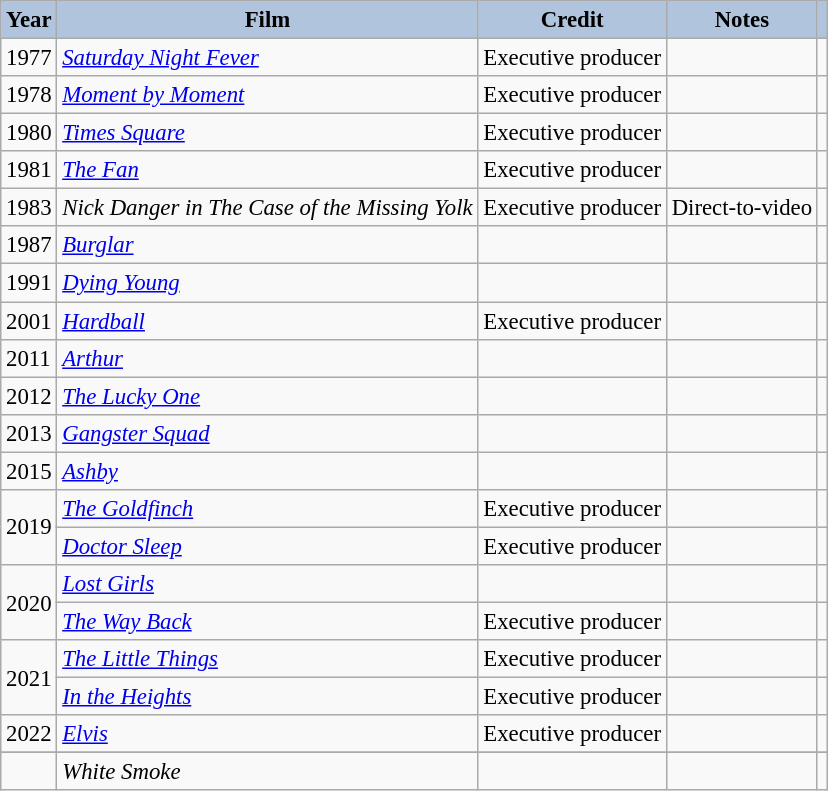<table class="wikitable" style="font-size:95%;">
<tr>
<th style="background:#B0C4DE;">Year</th>
<th style="background:#B0C4DE;">Film</th>
<th style="background:#B0C4DE;">Credit</th>
<th style="background:#B0C4DE;">Notes</th>
<th style="background:#B0C4DE;"></th>
</tr>
<tr>
<td>1977</td>
<td><em><a href='#'>Saturday Night Fever</a></em></td>
<td>Executive producer</td>
<td></td>
<td></td>
</tr>
<tr>
<td>1978</td>
<td><em><a href='#'>Moment by Moment</a></em></td>
<td>Executive producer</td>
<td></td>
<td></td>
</tr>
<tr>
<td>1980</td>
<td><em><a href='#'>Times Square</a></em></td>
<td>Executive producer</td>
<td></td>
<td></td>
</tr>
<tr>
<td>1981</td>
<td><em><a href='#'>The Fan</a></em></td>
<td>Executive producer</td>
<td></td>
<td></td>
</tr>
<tr>
<td>1983</td>
<td><em>Nick Danger in The Case of the Missing Yolk</em></td>
<td>Executive producer</td>
<td>Direct-to-video</td>
<td></td>
</tr>
<tr>
<td>1987</td>
<td><em><a href='#'>Burglar</a></em></td>
<td></td>
<td></td>
<td></td>
</tr>
<tr>
<td>1991</td>
<td><em><a href='#'>Dying Young</a></em></td>
<td></td>
<td></td>
<td></td>
</tr>
<tr>
<td>2001</td>
<td><em><a href='#'>Hardball</a></em></td>
<td>Executive producer</td>
<td></td>
<td></td>
</tr>
<tr>
<td>2011</td>
<td><em><a href='#'>Arthur</a></em></td>
<td></td>
<td></td>
<td></td>
</tr>
<tr>
<td>2012</td>
<td><em><a href='#'>The Lucky One</a></em></td>
<td></td>
<td></td>
<td></td>
</tr>
<tr>
<td>2013</td>
<td><em><a href='#'>Gangster Squad</a></em></td>
<td></td>
<td></td>
<td></td>
</tr>
<tr>
<td>2015</td>
<td><em><a href='#'>Ashby</a></em></td>
<td></td>
<td></td>
<td></td>
</tr>
<tr>
<td rowspan=2>2019</td>
<td><em><a href='#'>The Goldfinch</a></em></td>
<td>Executive producer</td>
<td></td>
<td></td>
</tr>
<tr>
<td><em><a href='#'>Doctor Sleep</a></em></td>
<td>Executive producer</td>
<td></td>
<td></td>
</tr>
<tr>
<td rowspan=2>2020</td>
<td><em><a href='#'>Lost Girls</a></em></td>
<td></td>
<td></td>
<td></td>
</tr>
<tr>
<td><em><a href='#'>The Way Back</a></em></td>
<td>Executive producer</td>
<td></td>
<td></td>
</tr>
<tr>
<td rowspan=2>2021</td>
<td><em><a href='#'>The Little Things</a></em></td>
<td>Executive producer</td>
<td></td>
<td></td>
</tr>
<tr>
<td><em><a href='#'>In the Heights</a></em></td>
<td>Executive producer</td>
<td></td>
<td></td>
</tr>
<tr>
<td>2022</td>
<td><em><a href='#'>Elvis</a></em></td>
<td>Executive producer</td>
<td></td>
<td></td>
</tr>
<tr>
</tr>
<tr>
<td></td>
<td><em>White Smoke</em></td>
<td></td>
<td></td>
<td></td>
</tr>
</table>
